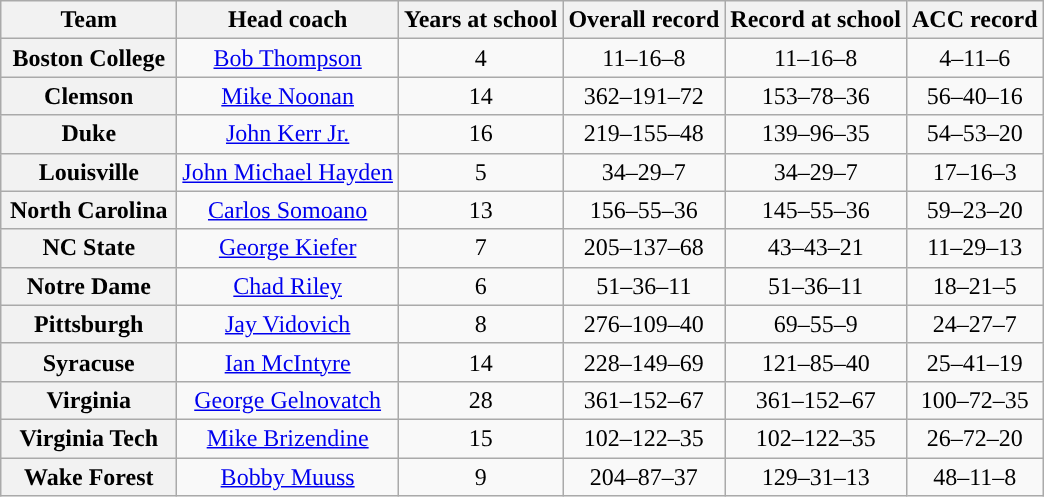<table class="wikitable sortable" style="text-align: center;">
<tr>
<th width="110">Team</th>
<th>Head coach</th>
<th>Years at school</th>
<th>Overall record</th>
<th>Record at school</th>
<th>ACC record</th>
</tr>
<tr>
<th>Boston College</th>
<td><a href='#'>Bob Thompson</a></td>
<td>4</td>
<td>11–16–8</td>
<td>11–16–8</td>
<td>4–11–6</td>
</tr>
<tr>
<th>Clemson</th>
<td><a href='#'>Mike Noonan</a></td>
<td>14</td>
<td>362–191–72</td>
<td>153–78–36</td>
<td>56–40–16</td>
</tr>
<tr>
<th>Duke</th>
<td><a href='#'>John Kerr Jr.</a></td>
<td>16</td>
<td>219–155–48</td>
<td>139–96–35</td>
<td>54–53–20</td>
</tr>
<tr>
<th>Louisville</th>
<td><a href='#'>John Michael Hayden</a></td>
<td>5</td>
<td>34–29–7</td>
<td>34–29–7</td>
<td>17–16–3</td>
</tr>
<tr>
<th>North Carolina</th>
<td><a href='#'>Carlos Somoano</a></td>
<td>13</td>
<td>156–55–36</td>
<td>145–55–36</td>
<td>59–23–20</td>
</tr>
<tr>
<th>NC State</th>
<td><a href='#'>George Kiefer</a></td>
<td>7</td>
<td>205–137–68</td>
<td>43–43–21</td>
<td>11–29–13</td>
</tr>
<tr>
<th>Notre Dame</th>
<td><a href='#'>Chad Riley</a></td>
<td>6</td>
<td>51–36–11</td>
<td>51–36–11</td>
<td>18–21–5</td>
</tr>
<tr>
<th>Pittsburgh</th>
<td><a href='#'>Jay Vidovich</a></td>
<td>8</td>
<td>276–109–40</td>
<td>69–55–9</td>
<td>24–27–7</td>
</tr>
<tr>
<th>Syracuse</th>
<td><a href='#'>Ian McIntyre</a></td>
<td>14</td>
<td>228–149–69</td>
<td>121–85–40</td>
<td>25–41–19</td>
</tr>
<tr>
<th>Virginia</th>
<td><a href='#'>George Gelnovatch</a></td>
<td>28</td>
<td>361–152–67</td>
<td>361–152–67</td>
<td>100–72–35</td>
</tr>
<tr>
<th>Virginia Tech</th>
<td><a href='#'>Mike Brizendine</a></td>
<td>15</td>
<td>102–122–35</td>
<td>102–122–35</td>
<td>26–72–20</td>
</tr>
<tr>
<th>Wake Forest</th>
<td><a href='#'>Bobby Muuss</a></td>
<td>9</td>
<td>204–87–37</td>
<td>129–31–13</td>
<td>48–11–8</td>
</tr>
</table>
